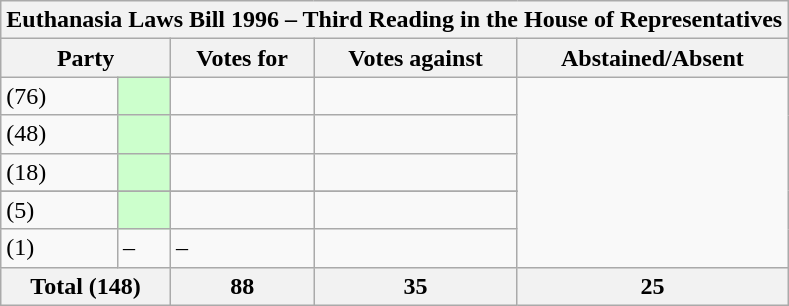<table class="wikitable mw-collapsible mw-collapsed">
<tr>
<th colspan="5">Euthanasia Laws Bill 1996 – Third Reading in the House of Representatives</th>
</tr>
<tr>
<th colspan="2">Party</th>
<th>Votes for</th>
<th>Votes against</th>
<th>Abstained/Absent</th>
</tr>
<tr>
<td> (76)</td>
<td style="background-color:#CCFFCC;"></td>
<td></td>
<td></td>
</tr>
<tr>
<td> (48)</td>
<td style="background-color:#CCFFCC;"></td>
<td></td>
<td></td>
</tr>
<tr>
<td> (18)</td>
<td style="background-color:#CCFFCC;"></td>
<td></td>
<td></td>
</tr>
<tr>
</tr>
<tr>
<td> (5)</td>
<td style="background-color:#CCFFCC;"></td>
<td></td>
<td></td>
</tr>
<tr>
<td> (1)</td>
<td>–</td>
<td>–</td>
<td></td>
</tr>
<tr>
<th colspan=2>Total (148)</th>
<th>88</th>
<th>35</th>
<th>25</th>
</tr>
</table>
